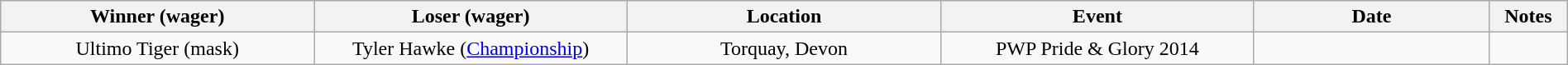<table class="wikitable sortable" width=100%  style="text-align: center">
<tr>
<th width=20% scope="col">Winner (wager)</th>
<th width=20% scope="col">Loser (wager)</th>
<th width=20% scope="col">Location</th>
<th width=20% scope="col">Event</th>
<th width=15% scope="col">Date</th>
<th class="unsortable" width=5% scope="col">Notes</th>
</tr>
<tr>
<td>Ultimo Tiger (mask)</td>
<td>Tyler Hawke (<a href='#'>Championship</a>)</td>
<td>Torquay, Devon</td>
<td>PWP Pride & Glory 2014</td>
<td></td>
<td></td>
</tr>
</table>
